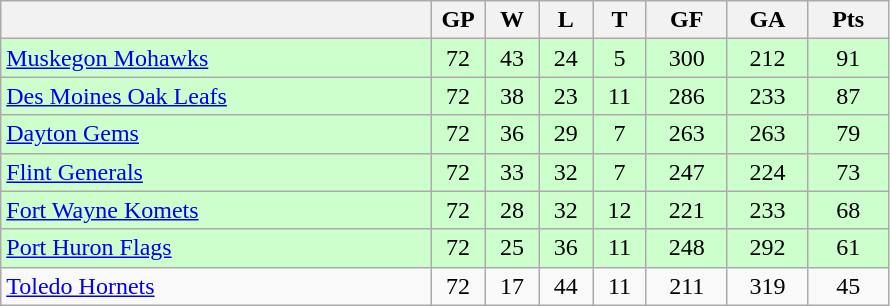<table class="wikitable">
<tr>
<th width="40%"></th>
<th width="5%">GP</th>
<th width="5%">W</th>
<th width="5%">L</th>
<th width="5%">T</th>
<th width="7.5%">GF</th>
<th width="7.5%">GA</th>
<th width="7.5%">Pts</th>
</tr>
<tr align="center" bgcolor="#CCFFCC">
<td align="left"><a href='#'>Muskegon Mohawks</a></td>
<td>72</td>
<td>43</td>
<td>24</td>
<td>5</td>
<td>300</td>
<td>212</td>
<td>91</td>
</tr>
<tr align="center" bgcolor="#CCFFCC">
<td align="left"><a href='#'>Des Moines Oak Leafs</a></td>
<td>72</td>
<td>38</td>
<td>23</td>
<td>11</td>
<td>286</td>
<td>233</td>
<td>87</td>
</tr>
<tr align="center" bgcolor="#CCFFCC">
<td align="left"><a href='#'>Dayton Gems</a></td>
<td>72</td>
<td>36</td>
<td>29</td>
<td>7</td>
<td>263</td>
<td>263</td>
<td>79</td>
</tr>
<tr align="center" bgcolor="#CCFFCC">
<td align="left"><a href='#'>Flint Generals</a></td>
<td>72</td>
<td>33</td>
<td>32</td>
<td>7</td>
<td>247</td>
<td>224</td>
<td>73</td>
</tr>
<tr align="center" bgcolor="#CCFFCC">
<td align="left"><a href='#'>Fort Wayne Komets</a></td>
<td>72</td>
<td>28</td>
<td>32</td>
<td>12</td>
<td>221</td>
<td>233</td>
<td>68</td>
</tr>
<tr align="center" bgcolor="#CCFFCC">
<td align="left"><a href='#'>Port Huron Flags</a></td>
<td>72</td>
<td>25</td>
<td>36</td>
<td>11</td>
<td>248</td>
<td>292</td>
<td>61</td>
</tr>
<tr align="center">
<td align="left"><a href='#'>Toledo Hornets</a></td>
<td>72</td>
<td>17</td>
<td>44</td>
<td>11</td>
<td>211</td>
<td>319</td>
<td>45</td>
</tr>
</table>
